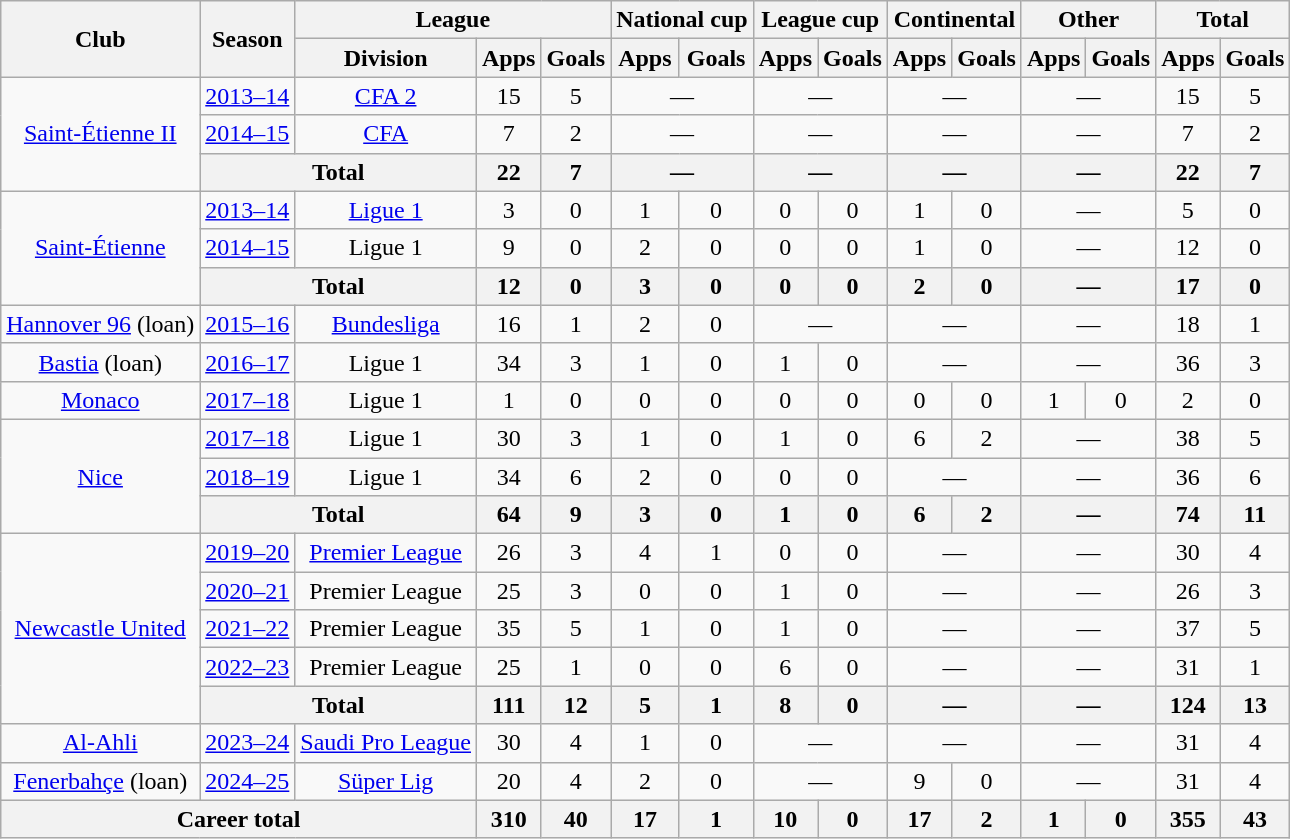<table class="wikitable" style="text-align: center;">
<tr>
<th rowspan="2">Club</th>
<th rowspan="2">Season</th>
<th colspan="3">League</th>
<th colspan="2">National cup</th>
<th colspan="2">League cup</th>
<th colspan="2">Continental</th>
<th colspan="2">Other</th>
<th colspan="2">Total</th>
</tr>
<tr>
<th>Division</th>
<th>Apps</th>
<th>Goals</th>
<th>Apps</th>
<th>Goals</th>
<th>Apps</th>
<th>Goals</th>
<th>Apps</th>
<th>Goals</th>
<th>Apps</th>
<th>Goals</th>
<th>Apps</th>
<th>Goals</th>
</tr>
<tr>
<td rowspan="3"><a href='#'>Saint-Étienne II</a></td>
<td><a href='#'>2013–14</a></td>
<td><a href='#'>CFA 2</a></td>
<td>15</td>
<td>5</td>
<td colspan="2">—</td>
<td colspan="2">—</td>
<td colspan="2">—</td>
<td colspan="2">—</td>
<td>15</td>
<td>5</td>
</tr>
<tr>
<td><a href='#'>2014–15</a></td>
<td><a href='#'>CFA</a></td>
<td>7</td>
<td>2</td>
<td colspan="2">—</td>
<td colspan="2">—</td>
<td colspan="2">—</td>
<td colspan="2">—</td>
<td>7</td>
<td>2</td>
</tr>
<tr>
<th colspan="2">Total</th>
<th>22</th>
<th>7</th>
<th colspan="2">—</th>
<th colspan="2">—</th>
<th colspan="2">—</th>
<th colspan="2">—</th>
<th>22</th>
<th>7</th>
</tr>
<tr>
<td rowspan="3"><a href='#'>Saint-Étienne</a></td>
<td><a href='#'>2013–14</a></td>
<td><a href='#'>Ligue 1</a></td>
<td>3</td>
<td>0</td>
<td>1</td>
<td>0</td>
<td>0</td>
<td>0</td>
<td>1</td>
<td>0</td>
<td colspan="2">—</td>
<td>5</td>
<td>0</td>
</tr>
<tr>
<td><a href='#'>2014–15</a></td>
<td>Ligue 1</td>
<td>9</td>
<td>0</td>
<td>2</td>
<td>0</td>
<td>0</td>
<td>0</td>
<td>1</td>
<td>0</td>
<td colspan="2">—</td>
<td>12</td>
<td>0</td>
</tr>
<tr>
<th colspan="2">Total</th>
<th>12</th>
<th>0</th>
<th>3</th>
<th>0</th>
<th>0</th>
<th>0</th>
<th>2</th>
<th>0</th>
<th colspan="2">—</th>
<th>17</th>
<th>0</th>
</tr>
<tr>
<td><a href='#'>Hannover 96</a> (loan)</td>
<td><a href='#'>2015–16</a></td>
<td><a href='#'>Bundesliga</a></td>
<td>16</td>
<td>1</td>
<td>2</td>
<td>0</td>
<td colspan="2">—</td>
<td colspan="2">—</td>
<td colspan="2">—</td>
<td>18</td>
<td>1</td>
</tr>
<tr>
<td><a href='#'>Bastia</a> (loan)</td>
<td><a href='#'>2016–17</a></td>
<td>Ligue 1</td>
<td>34</td>
<td>3</td>
<td>1</td>
<td>0</td>
<td>1</td>
<td>0</td>
<td colspan="2">—</td>
<td colspan="2">—</td>
<td>36</td>
<td>3</td>
</tr>
<tr>
<td><a href='#'>Monaco</a></td>
<td><a href='#'>2017–18</a></td>
<td>Ligue 1</td>
<td>1</td>
<td>0</td>
<td>0</td>
<td>0</td>
<td>0</td>
<td>0</td>
<td>0</td>
<td>0</td>
<td>1</td>
<td>0</td>
<td>2</td>
<td>0</td>
</tr>
<tr>
<td rowspan="3"><a href='#'>Nice</a></td>
<td><a href='#'>2017–18</a></td>
<td>Ligue 1</td>
<td>30</td>
<td>3</td>
<td>1</td>
<td>0</td>
<td>1</td>
<td>0</td>
<td>6</td>
<td>2</td>
<td colspan="2">—</td>
<td>38</td>
<td>5</td>
</tr>
<tr>
<td><a href='#'>2018–19</a></td>
<td>Ligue 1</td>
<td>34</td>
<td>6</td>
<td>2</td>
<td>0</td>
<td>0</td>
<td>0</td>
<td colspan="2">—</td>
<td colspan="2">—</td>
<td>36</td>
<td>6</td>
</tr>
<tr>
<th colspan="2">Total</th>
<th>64</th>
<th>9</th>
<th>3</th>
<th>0</th>
<th>1</th>
<th>0</th>
<th>6</th>
<th>2</th>
<th colspan="2">—</th>
<th>74</th>
<th>11</th>
</tr>
<tr>
<td rowspan="5"><a href='#'>Newcastle United</a></td>
<td><a href='#'>2019–20</a></td>
<td><a href='#'>Premier League</a></td>
<td>26</td>
<td>3</td>
<td>4</td>
<td>1</td>
<td>0</td>
<td>0</td>
<td colspan="2">—</td>
<td colspan="2">—</td>
<td>30</td>
<td>4</td>
</tr>
<tr>
<td><a href='#'>2020–21</a></td>
<td>Premier League</td>
<td>25</td>
<td>3</td>
<td>0</td>
<td>0</td>
<td>1</td>
<td>0</td>
<td colspan="2">—</td>
<td colspan="2">—</td>
<td>26</td>
<td>3</td>
</tr>
<tr>
<td><a href='#'>2021–22</a></td>
<td>Premier League</td>
<td>35</td>
<td>5</td>
<td>1</td>
<td>0</td>
<td>1</td>
<td>0</td>
<td colspan="2">—</td>
<td colspan="2">—</td>
<td>37</td>
<td>5</td>
</tr>
<tr>
<td><a href='#'>2022–23</a></td>
<td>Premier League</td>
<td>25</td>
<td>1</td>
<td>0</td>
<td>0</td>
<td>6</td>
<td>0</td>
<td colspan="2">—</td>
<td colspan="2">—</td>
<td>31</td>
<td>1</td>
</tr>
<tr>
<th colspan="2">Total</th>
<th>111</th>
<th>12</th>
<th>5</th>
<th>1</th>
<th>8</th>
<th>0</th>
<th colspan="2">—</th>
<th colspan="2">—</th>
<th>124</th>
<th>13</th>
</tr>
<tr>
<td><a href='#'>Al-Ahli</a></td>
<td><a href='#'>2023–24</a></td>
<td><a href='#'>Saudi Pro League</a></td>
<td>30</td>
<td>4</td>
<td>1</td>
<td>0</td>
<td colspan="2">—</td>
<td colspan="2">—</td>
<td colspan="2">—</td>
<td>31</td>
<td>4</td>
</tr>
<tr>
<td><a href='#'>Fenerbahçe</a> (loan)</td>
<td><a href='#'>2024–25</a></td>
<td><a href='#'>Süper Lig</a></td>
<td>20</td>
<td>4</td>
<td>2</td>
<td>0</td>
<td colspan="2">—</td>
<td>9</td>
<td>0</td>
<td colspan="2">—</td>
<td>31</td>
<td>4</td>
</tr>
<tr>
<th colspan="3">Career total</th>
<th>310</th>
<th>40</th>
<th>17</th>
<th>1</th>
<th>10</th>
<th>0</th>
<th>17</th>
<th>2</th>
<th>1</th>
<th>0</th>
<th>355</th>
<th>43</th>
</tr>
</table>
